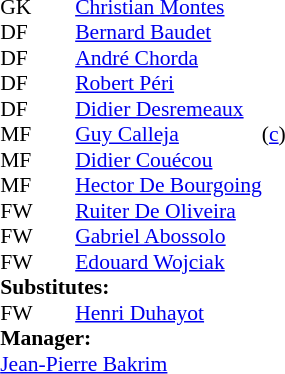<table style="font-size: 90%" cellspacing="0" cellpadding="0" align=center>
<tr>
<td colspan=4></td>
</tr>
<tr>
<th width=25></th>
<th width=25></th>
</tr>
<tr>
<td>GK</td>
<td><strong> </strong></td>
<td> <a href='#'>Christian Montes</a></td>
</tr>
<tr>
<td>DF</td>
<td><strong> </strong></td>
<td> <a href='#'>Bernard Baudet</a></td>
</tr>
<tr>
<td>DF</td>
<td><strong> </strong></td>
<td> <a href='#'>André Chorda</a></td>
</tr>
<tr>
<td>DF</td>
<td><strong> </strong></td>
<td> <a href='#'>Robert Péri</a></td>
</tr>
<tr>
<td>DF</td>
<td><strong> </strong></td>
<td> <a href='#'>Didier Desremeaux</a></td>
</tr>
<tr>
<td>MF</td>
<td><strong> </strong></td>
<td> <a href='#'>Guy Calleja</a></td>
<td>(<a href='#'>c</a>)</td>
</tr>
<tr>
<td>MF</td>
<td><strong> </strong></td>
<td> <a href='#'>Didier Couécou</a></td>
</tr>
<tr>
<td>MF</td>
<td><strong> </strong></td>
<td> <a href='#'>Hector De Bourgoing</a></td>
</tr>
<tr>
<td>FW</td>
<td><strong> </strong></td>
<td> <a href='#'>Ruiter De Oliveira</a></td>
<td></td>
<td></td>
</tr>
<tr>
<td>FW</td>
<td><strong> </strong></td>
<td> <a href='#'>Gabriel Abossolo</a></td>
</tr>
<tr>
<td>FW</td>
<td><strong> </strong></td>
<td> <a href='#'>Edouard Wojciak</a></td>
</tr>
<tr>
<td colspan=3><strong>Substitutes:</strong></td>
</tr>
<tr>
<td>FW</td>
<td><strong> </strong></td>
<td> <a href='#'>Henri Duhayot</a></td>
<td></td>
<td></td>
</tr>
<tr>
<td colspan=3><strong>Manager:</strong></td>
</tr>
<tr>
<td colspan=4> <a href='#'>Jean-Pierre Bakrim</a></td>
</tr>
</table>
